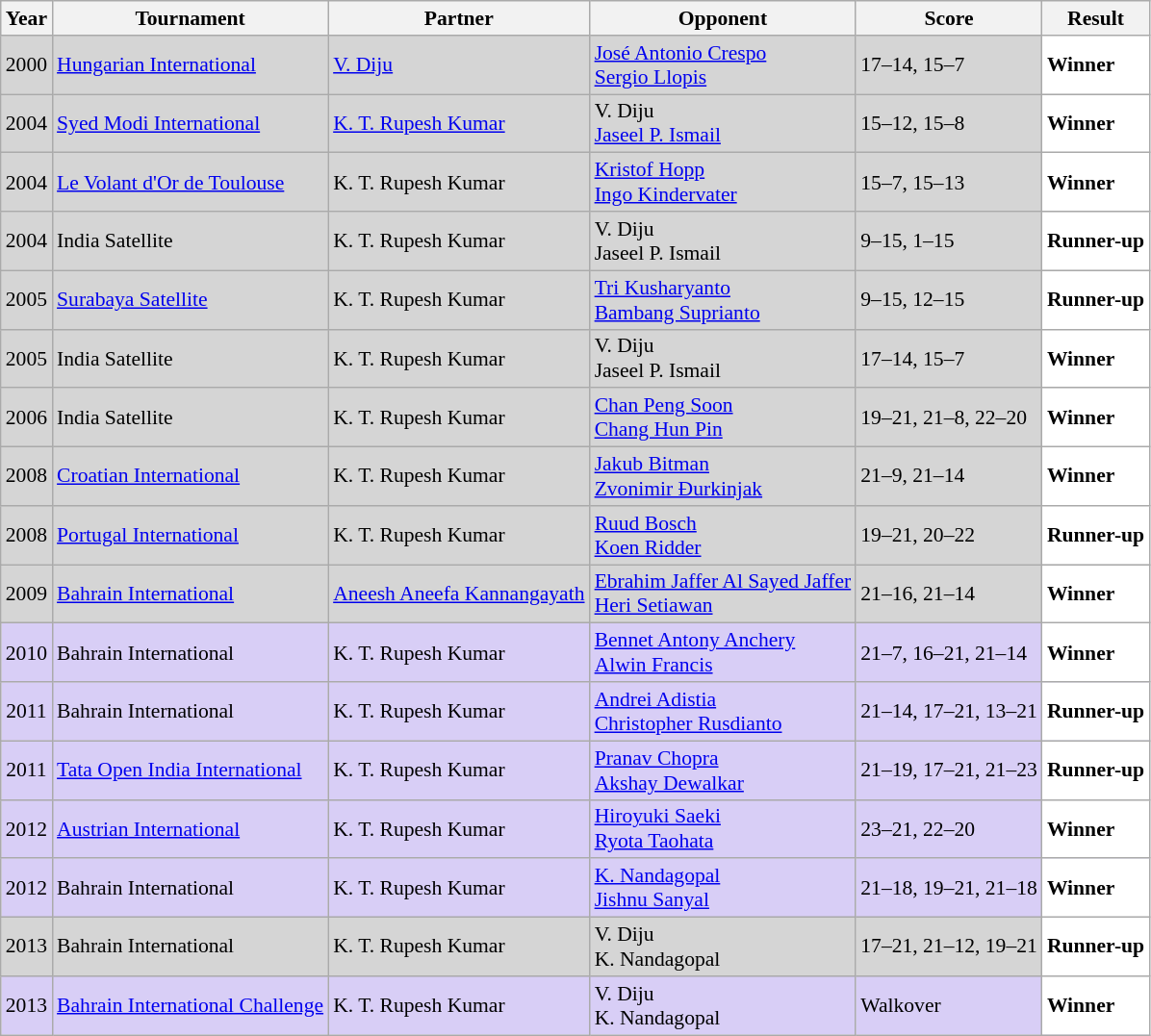<table class="sortable wikitable" style="font-size: 90%;">
<tr>
<th>Year</th>
<th>Tournament</th>
<th>Partner</th>
<th>Opponent</th>
<th>Score</th>
<th>Result</th>
</tr>
<tr style="background:#D5D5D5">
<td align="center">2000</td>
<td align="left"><a href='#'>Hungarian International</a></td>
<td align="left"> <a href='#'>V. Diju</a></td>
<td align="left"> <a href='#'>José Antonio Crespo</a> <br>  <a href='#'>Sergio Llopis</a></td>
<td align="left">17–14, 15–7</td>
<td style="text-align:left; background:white"> <strong>Winner</strong></td>
</tr>
<tr style="background:#D5D5D5">
<td align="center">2004</td>
<td align="left"><a href='#'>Syed Modi International</a></td>
<td align="left"> <a href='#'>K. T. Rupesh Kumar</a></td>
<td align="left"> V. Diju <br>  <a href='#'>Jaseel P. Ismail</a></td>
<td align="left">15–12, 15–8</td>
<td style="text-align:left; background:white"> <strong>Winner</strong></td>
</tr>
<tr style="background:#D5D5D5">
<td align="center">2004</td>
<td align="left"><a href='#'>Le Volant d'Or de Toulouse</a></td>
<td align="left"> K. T. Rupesh Kumar</td>
<td align="left"> <a href='#'>Kristof Hopp</a> <br>  <a href='#'>Ingo Kindervater</a></td>
<td align="left">15–7, 15–13</td>
<td style="text-align:left; background:white"> <strong>Winner</strong></td>
</tr>
<tr style="background:#D5D5D5">
<td align="center">2004</td>
<td align="left">India Satellite</td>
<td align="left"> K. T. Rupesh Kumar</td>
<td align="left"> V. Diju <br>  Jaseel P. Ismail</td>
<td align="left">9–15, 1–15</td>
<td style="text-align:left; background:white"> <strong>Runner-up</strong></td>
</tr>
<tr style="background:#D5D5D5">
<td align="center">2005</td>
<td align="left"><a href='#'>Surabaya Satellite</a></td>
<td align="left"> K. T. Rupesh Kumar</td>
<td align="left"> <a href='#'>Tri Kusharyanto</a> <br>  <a href='#'>Bambang Suprianto</a></td>
<td align="left">9–15, 12–15</td>
<td style="text-align:left; background:white"> <strong>Runner-up</strong></td>
</tr>
<tr style="background:#D5D5D5">
<td align="center">2005</td>
<td align="left">India Satellite</td>
<td align="left"> K. T. Rupesh Kumar</td>
<td align="left"> V. Diju <br>  Jaseel P. Ismail</td>
<td align="left">17–14, 15–7</td>
<td style="text-align:left; background:white"> <strong>Winner</strong></td>
</tr>
<tr style="background:#D5D5D5">
<td align="center">2006</td>
<td align="left">India Satellite</td>
<td align="left"> K. T. Rupesh Kumar</td>
<td align="left"> <a href='#'>Chan Peng Soon</a> <br>  <a href='#'>Chang Hun Pin</a></td>
<td align="left">19–21, 21–8, 22–20</td>
<td style="text-align:left; background:white"> <strong>Winner</strong></td>
</tr>
<tr style="background:#D5D5D5">
<td align="center">2008</td>
<td align="left"><a href='#'>Croatian International</a></td>
<td align="left"> K. T. Rupesh Kumar</td>
<td align="left"> <a href='#'>Jakub Bitman</a> <br>  <a href='#'>Zvonimir Đurkinjak</a></td>
<td align="left">21–9, 21–14</td>
<td style="text-align:left; background:white"> <strong>Winner</strong></td>
</tr>
<tr style="background:#D5D5D5">
<td align="center">2008</td>
<td align="left"><a href='#'>Portugal International</a></td>
<td align="left"> K. T. Rupesh Kumar</td>
<td align="left"> <a href='#'>Ruud Bosch</a> <br>  <a href='#'>Koen Ridder</a></td>
<td align="left">19–21, 20–22</td>
<td style="text-align:left; background:white"> <strong>Runner-up</strong></td>
</tr>
<tr style="background:#D5D5D5">
<td align="center">2009</td>
<td align="left"><a href='#'>Bahrain International</a></td>
<td align="left"> <a href='#'>Aneesh Aneefa Kannangayath</a></td>
<td align="left"> <a href='#'>Ebrahim Jaffer Al Sayed Jaffer</a> <br>  <a href='#'>Heri Setiawan</a></td>
<td align="left">21–16, 21–14</td>
<td style="text-align:left; background:white"> <strong>Winner</strong></td>
</tr>
<tr style="background:#D8CEF6">
<td align="center">2010</td>
<td align="left">Bahrain International</td>
<td align="left"> K. T. Rupesh Kumar</td>
<td align="left"> <a href='#'>Bennet Antony Anchery</a> <br>  <a href='#'>Alwin Francis</a></td>
<td align="left">21–7, 16–21, 21–14</td>
<td style="text-align:left; background:white"> <strong>Winner</strong></td>
</tr>
<tr style="background:#D8CEF6">
<td align="center">2011</td>
<td align="left">Bahrain International</td>
<td align="left"> K. T. Rupesh Kumar</td>
<td align="left"> <a href='#'>Andrei Adistia</a> <br>  <a href='#'>Christopher Rusdianto</a></td>
<td align="left">21–14, 17–21, 13–21</td>
<td style="text-align:left; background:white"> <strong>Runner-up</strong></td>
</tr>
<tr style="background:#D8CEF6">
<td align="center">2011</td>
<td align="left"><a href='#'>Tata Open India International</a></td>
<td align="left"> K. T. Rupesh Kumar</td>
<td align="left"> <a href='#'>Pranav Chopra</a> <br>  <a href='#'>Akshay Dewalkar</a></td>
<td align="left">21–19, 17–21, 21–23</td>
<td style="text-align:left; background:white"> <strong>Runner-up</strong></td>
</tr>
<tr style="background:#D8CEF6">
<td align="center">2012</td>
<td align="left"><a href='#'>Austrian International</a></td>
<td align="left"> K. T. Rupesh Kumar</td>
<td align="left"> <a href='#'>Hiroyuki Saeki</a> <br>  <a href='#'>Ryota Taohata</a></td>
<td align="left">23–21, 22–20</td>
<td style="text-align:left; background:white"> <strong>Winner</strong></td>
</tr>
<tr style="background:#D8CEF6">
<td align="center">2012</td>
<td align="left">Bahrain International</td>
<td align="left"> K. T. Rupesh Kumar</td>
<td align="left"> <a href='#'>K. Nandagopal</a> <br>  <a href='#'>Jishnu Sanyal</a></td>
<td align="left">21–18, 19–21, 21–18</td>
<td style="text-align:left; background:white"> <strong>Winner</strong></td>
</tr>
<tr style="background:#D5D5D5">
<td align="center">2013</td>
<td align="left">Bahrain International</td>
<td align="left"> K. T. Rupesh Kumar</td>
<td align="left"> V. Diju <br>  K. Nandagopal</td>
<td align="left">17–21, 21–12, 19–21</td>
<td style="text-align:left; background:white"> <strong>Runner-up</strong></td>
</tr>
<tr style="background:#D8CEF6">
<td align="center">2013</td>
<td align="left"><a href='#'>Bahrain International Challenge</a></td>
<td align="left"> K. T. Rupesh Kumar</td>
<td align="left"> V. Diju <br>  K. Nandagopal</td>
<td align="left">Walkover</td>
<td style="text-align:left; background:white"> <strong>Winner</strong></td>
</tr>
</table>
